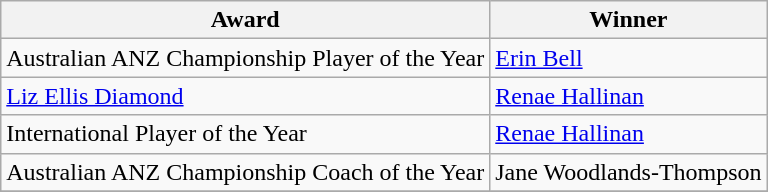<table class="wikitable collapsible">
<tr>
<th>Award</th>
<th>Winner</th>
</tr>
<tr>
<td>Australian ANZ Championship Player of the Year</td>
<td><a href='#'>Erin Bell</a></td>
</tr>
<tr>
<td><a href='#'>Liz Ellis Diamond</a></td>
<td><a href='#'>Renae Hallinan</a></td>
</tr>
<tr>
<td>International Player of the Year</td>
<td><a href='#'>Renae Hallinan</a></td>
</tr>
<tr>
<td>Australian ANZ Championship Coach of the Year</td>
<td>Jane Woodlands-Thompson</td>
</tr>
<tr>
</tr>
</table>
